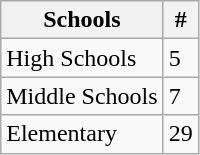<table class="wikitable sortable">
<tr>
<th>Schools</th>
<th>#</th>
</tr>
<tr>
<td>High Schools</td>
<td>5</td>
</tr>
<tr>
<td>Middle Schools</td>
<td>7</td>
</tr>
<tr>
<td>Elementary</td>
<td>29</td>
</tr>
</table>
